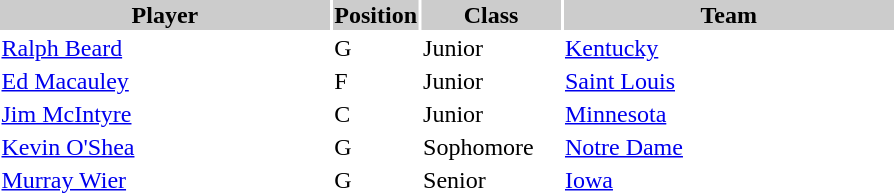<table style="width:600px" "border:'1' 'solid' 'gray'">
<tr>
<th bgcolor="#CCCCCC" style="width:40%">Player</th>
<th bgcolor="#CCCCCC" style="width:4%">Position</th>
<th bgcolor="#CCCCCC" style="width:16%">Class</th>
<th bgcolor="#CCCCCC" style="width:40%">Team</th>
</tr>
<tr>
<td><a href='#'>Ralph Beard</a></td>
<td>G</td>
<td>Junior</td>
<td><a href='#'>Kentucky</a></td>
</tr>
<tr>
<td><a href='#'>Ed Macauley</a></td>
<td>F</td>
<td>Junior</td>
<td><a href='#'>Saint Louis</a></td>
</tr>
<tr>
<td><a href='#'>Jim McIntyre</a></td>
<td>C</td>
<td>Junior</td>
<td><a href='#'>Minnesota</a></td>
</tr>
<tr>
<td><a href='#'>Kevin O'Shea</a></td>
<td>G</td>
<td>Sophomore</td>
<td><a href='#'>Notre Dame</a></td>
</tr>
<tr>
<td><a href='#'>Murray Wier</a></td>
<td>G</td>
<td>Senior</td>
<td><a href='#'>Iowa</a></td>
</tr>
</table>
